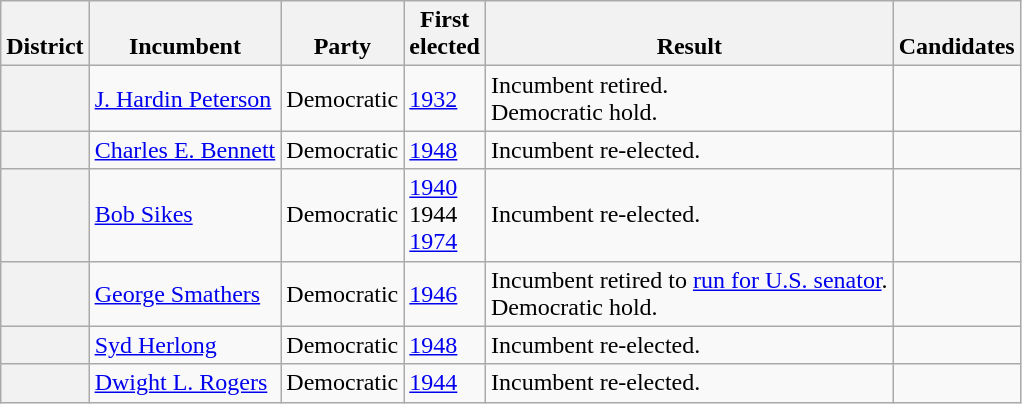<table class=wikitable>
<tr valign=bottom>
<th>District</th>
<th>Incumbent</th>
<th>Party</th>
<th>First<br>elected</th>
<th>Result</th>
<th>Candidates</th>
</tr>
<tr>
<th></th>
<td><a href='#'>J. Hardin Peterson</a></td>
<td>Democratic</td>
<td><a href='#'>1932</a></td>
<td>Incumbent retired.<br>Democratic hold.</td>
<td nowrap></td>
</tr>
<tr>
<th></th>
<td><a href='#'>Charles E. Bennett</a></td>
<td>Democratic</td>
<td><a href='#'>1948</a></td>
<td>Incumbent re-elected.</td>
<td nowrap></td>
</tr>
<tr>
<th></th>
<td><a href='#'>Bob Sikes</a></td>
<td>Democratic</td>
<td><a href='#'>1940</a><br>1944 <br><a href='#'>1974</a></td>
<td>Incumbent re-elected.</td>
<td nowrap></td>
</tr>
<tr>
<th></th>
<td><a href='#'>George Smathers</a></td>
<td>Democratic</td>
<td><a href='#'>1946</a></td>
<td>Incumbent retired to <a href='#'>run for U.S. senator</a>.<br>Democratic hold.</td>
<td nowrap></td>
</tr>
<tr>
<th></th>
<td><a href='#'>Syd Herlong</a></td>
<td>Democratic</td>
<td><a href='#'>1948</a></td>
<td>Incumbent re-elected.</td>
<td nowrap></td>
</tr>
<tr>
<th></th>
<td><a href='#'>Dwight L. Rogers</a></td>
<td>Democratic</td>
<td><a href='#'>1944</a></td>
<td>Incumbent re-elected.</td>
<td nowrap></td>
</tr>
</table>
